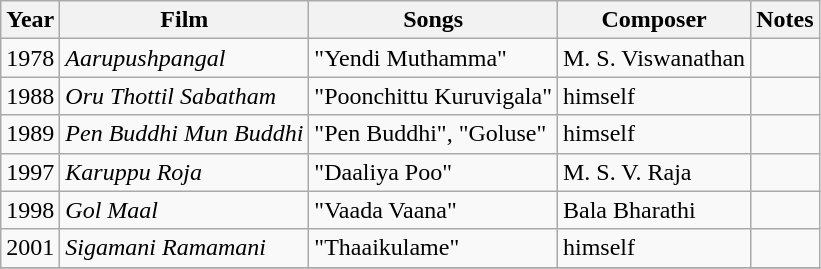<table class="wikitable">
<tr>
<th>Year</th>
<th>Film</th>
<th>Songs</th>
<th>Composer</th>
<th>Notes</th>
</tr>
<tr>
<td>1978</td>
<td><em>Aarupushpangal</em></td>
<td>"Yendi Muthamma"</td>
<td>M. S. Viswanathan</td>
<td></td>
</tr>
<tr>
<td>1988</td>
<td><em>Oru Thottil Sabatham</em></td>
<td>"Poonchittu Kuruvigala"</td>
<td>himself</td>
<td></td>
</tr>
<tr>
<td>1989</td>
<td><em>Pen Buddhi Mun Buddhi</em></td>
<td>"Pen Buddhi", "Goluse"</td>
<td>himself</td>
<td></td>
</tr>
<tr>
<td>1997</td>
<td><em>Karuppu Roja</em></td>
<td>"Daaliya Poo"</td>
<td>M. S. V. Raja</td>
<td></td>
</tr>
<tr>
<td>1998</td>
<td><em>Gol Maal</em></td>
<td>"Vaada Vaana"</td>
<td>Bala Bharathi</td>
<td></td>
</tr>
<tr>
<td>2001</td>
<td><em>Sigamani Ramamani</em></td>
<td>"Thaaikulame"</td>
<td>himself</td>
<td></td>
</tr>
<tr>
</tr>
</table>
